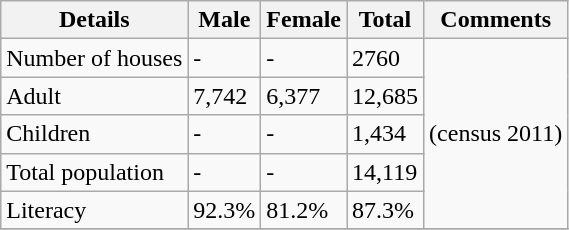<table class="wikitable  sortable">
<tr>
<th>Details</th>
<th>Male</th>
<th>Female</th>
<th>Total</th>
<th>Comments</th>
</tr>
<tr>
<td>Number of  houses</td>
<td>-</td>
<td>-</td>
<td>2760</td>
<td rowspan="5">(census  2011)</td>
</tr>
<tr>
<td>Adult</td>
<td>7,742</td>
<td>6,377</td>
<td>12,685</td>
</tr>
<tr>
<td>Children</td>
<td>-</td>
<td>-</td>
<td>1,434</td>
</tr>
<tr>
<td>Total population</td>
<td>-</td>
<td>-</td>
<td>14,119</td>
</tr>
<tr>
<td>Literacy</td>
<td>92.3%</td>
<td>81.2%</td>
<td>87.3%</td>
</tr>
<tr>
</tr>
</table>
